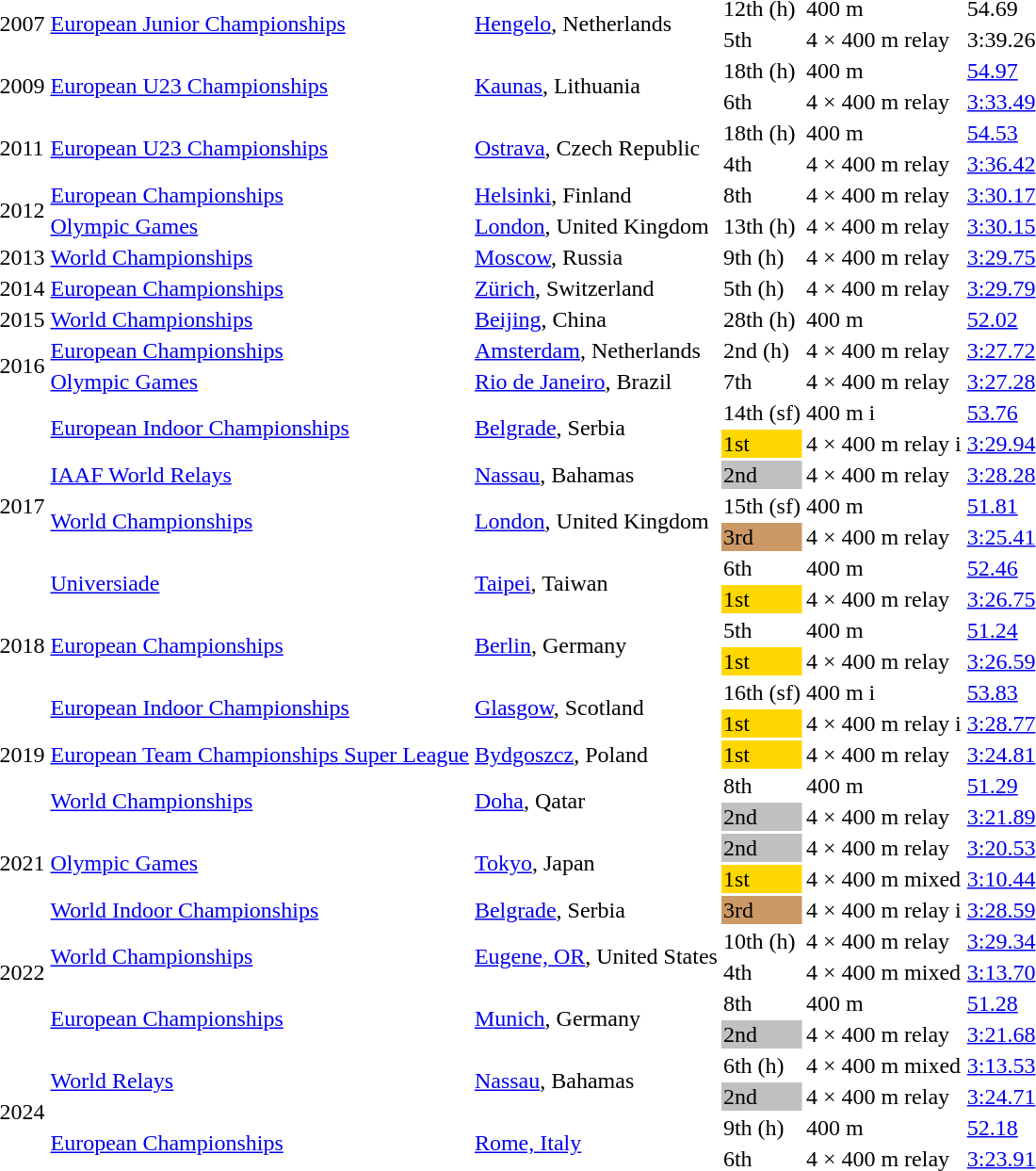<table>
<tr>
<td rowspan=2>2007</td>
<td rowspan=2><a href='#'>European Junior Championships</a></td>
<td rowspan=2><a href='#'>Hengelo</a>, Netherlands</td>
<td>12th (h)</td>
<td>400 m</td>
<td>54.69</td>
</tr>
<tr>
<td>5th</td>
<td>4 × 400 m relay</td>
<td>3:39.26</td>
</tr>
<tr>
<td rowspan=2>2009</td>
<td rowspan=2><a href='#'>European U23 Championships</a></td>
<td rowspan=2><a href='#'>Kaunas</a>, Lithuania</td>
<td>18th (h)</td>
<td>400 m</td>
<td><a href='#'>54.97</a></td>
</tr>
<tr>
<td>6th</td>
<td>4 × 400 m relay</td>
<td><a href='#'>3:33.49</a></td>
</tr>
<tr>
<td rowspan=2>2011</td>
<td rowspan=2><a href='#'>European U23 Championships</a></td>
<td rowspan=2><a href='#'>Ostrava</a>, Czech Republic</td>
<td>18th (h)</td>
<td>400 m</td>
<td><a href='#'>54.53</a></td>
</tr>
<tr>
<td>4th</td>
<td>4 × 400 m relay</td>
<td><a href='#'>3:36.42</a></td>
</tr>
<tr>
<td rowspan=2>2012</td>
<td><a href='#'>European Championships</a></td>
<td><a href='#'>Helsinki</a>, Finland</td>
<td>8th</td>
<td>4 × 400 m relay</td>
<td><a href='#'>3:30.17</a></td>
</tr>
<tr>
<td><a href='#'>Olympic Games</a></td>
<td><a href='#'>London</a>, United Kingdom</td>
<td>13th (h)</td>
<td>4 × 400 m relay</td>
<td><a href='#'>3:30.15</a></td>
</tr>
<tr>
<td>2013</td>
<td><a href='#'>World Championships</a></td>
<td><a href='#'>Moscow</a>, Russia</td>
<td>9th (h)</td>
<td>4 × 400 m relay</td>
<td><a href='#'>3:29.75</a></td>
</tr>
<tr>
<td>2014</td>
<td><a href='#'>European Championships</a></td>
<td><a href='#'>Zürich</a>, Switzerland</td>
<td>5th (h)</td>
<td>4 × 400 m relay</td>
<td><a href='#'>3:29.79</a></td>
</tr>
<tr>
<td>2015</td>
<td><a href='#'>World Championships</a></td>
<td><a href='#'>Beijing</a>, China</td>
<td>28th (h)</td>
<td>400 m</td>
<td><a href='#'>52.02</a></td>
</tr>
<tr>
<td rowspan=2>2016</td>
<td><a href='#'>European Championships</a></td>
<td><a href='#'>Amsterdam</a>, Netherlands</td>
<td>2nd (h)</td>
<td>4 × 400 m relay</td>
<td><a href='#'>3:27.72</a></td>
</tr>
<tr>
<td><a href='#'>Olympic Games</a></td>
<td><a href='#'>Rio de Janeiro</a>, Brazil</td>
<td>7th</td>
<td>4 × 400 m relay</td>
<td><a href='#'>3:27.28</a></td>
</tr>
<tr>
<td rowspan=7>2017</td>
<td rowspan=2><a href='#'>European Indoor Championships</a></td>
<td rowspan=2><a href='#'>Belgrade</a>, Serbia</td>
<td>14th (sf)</td>
<td>400 m i</td>
<td><a href='#'>53.76</a></td>
</tr>
<tr>
<td bgcolor=gold>1st</td>
<td>4 × 400 m relay i</td>
<td><a href='#'>3:29.94</a></td>
</tr>
<tr>
<td><a href='#'>IAAF World Relays</a></td>
<td><a href='#'>Nassau</a>, Bahamas</td>
<td bgcolor=silver>2nd</td>
<td>4 × 400 m relay</td>
<td><a href='#'>3:28.28</a></td>
</tr>
<tr>
<td rowspan=2><a href='#'>World Championships</a></td>
<td rowspan=2><a href='#'>London</a>, United Kingdom</td>
<td>15th (sf)</td>
<td>400 m</td>
<td><a href='#'>51.81</a></td>
</tr>
<tr>
<td bgcolor=cc9966>3rd</td>
<td>4 × 400 m relay</td>
<td><a href='#'>3:25.41</a></td>
</tr>
<tr>
<td rowspan=2><a href='#'>Universiade</a></td>
<td rowspan=2><a href='#'>Taipei</a>, Taiwan</td>
<td>6th</td>
<td>400 m</td>
<td><a href='#'>52.46</a></td>
</tr>
<tr>
<td bgcolor=gold>1st</td>
<td>4 × 400 m relay</td>
<td><a href='#'>3:26.75</a></td>
</tr>
<tr>
<td rowspan=2>2018</td>
<td rowspan=2><a href='#'>European Championships</a></td>
<td rowspan=2><a href='#'>Berlin</a>, Germany</td>
<td>5th</td>
<td>400 m</td>
<td><a href='#'>51.24</a></td>
</tr>
<tr>
<td bgcolor=gold>1st</td>
<td>4 × 400 m relay</td>
<td><a href='#'>3:26.59</a></td>
</tr>
<tr>
<td rowspan=5>2019</td>
<td rowspan=2><a href='#'>European Indoor Championships</a></td>
<td rowspan=2><a href='#'>Glasgow</a>, Scotland</td>
<td>16th (sf)</td>
<td>400 m i</td>
<td><a href='#'>53.83</a></td>
</tr>
<tr>
<td bgcolor=gold>1st</td>
<td>4 × 400 m relay i</td>
<td><a href='#'>3:28.77</a></td>
</tr>
<tr>
<td><a href='#'>European Team Championships Super League</a></td>
<td><a href='#'>Bydgoszcz</a>, Poland</td>
<td bgcolor=gold>1st</td>
<td>4 × 400 m relay</td>
<td><a href='#'>3:24.81</a> </td>
</tr>
<tr>
<td rowspan=2><a href='#'>World Championships</a></td>
<td rowspan=2><a href='#'>Doha</a>, Qatar</td>
<td>8th</td>
<td>400 m</td>
<td><a href='#'>51.29</a></td>
</tr>
<tr>
<td bgcolor=silver>2nd</td>
<td>4 × 400 m relay</td>
<td><a href='#'>3:21.89</a></td>
</tr>
<tr>
<td rowspan=2>2021</td>
<td rowspan=2><a href='#'>Olympic Games</a></td>
<td rowspan=2><a href='#'>Tokyo</a>, Japan</td>
<td bgcolor=silver>2nd</td>
<td>4 × 400 m relay</td>
<td><a href='#'>3:20.53</a> </td>
</tr>
<tr>
<td bgcolor=gold>1st</td>
<td>4 × 400 m mixed</td>
<td><a href='#'>3:10.44</a> <strong></strong> <strong></strong></td>
</tr>
<tr>
<td rowspan=5>2022</td>
<td><a href='#'>World Indoor Championships</a></td>
<td><a href='#'>Belgrade</a>, Serbia</td>
<td bgcolor=cc9966>3rd</td>
<td>4 × 400 m relay i</td>
<td><a href='#'>3:28.59</a></td>
</tr>
<tr>
<td rowspan=2><a href='#'>World Championships</a></td>
<td rowspan=2><a href='#'>Eugene, OR</a>, United States</td>
<td>10th (h)</td>
<td>4 × 400 m relay</td>
<td><a href='#'>3:29.34</a></td>
</tr>
<tr>
<td>4th</td>
<td>4 × 400 m mixed</td>
<td><a href='#'>3:13.70</a> </td>
</tr>
<tr>
<td rowspan=2><a href='#'>European Championships</a></td>
<td rowspan=2><a href='#'>Munich</a>, Germany</td>
<td>8th</td>
<td>400 m</td>
<td><a href='#'>51.28</a></td>
</tr>
<tr>
<td bgcolor=silver>2nd</td>
<td>4 × 400 m relay</td>
<td><a href='#'>3:21.68</a> </td>
</tr>
<tr>
<td rowspan=4>2024</td>
<td rowspan=2><a href='#'>World Relays</a></td>
<td rowspan=2><a href='#'>Nassau</a>, Bahamas</td>
<td>6th (h)</td>
<td>4 × 400 m mixed</td>
<td><a href='#'>3:13.53</a> </td>
</tr>
<tr>
<td bgcolor=silver>2nd</td>
<td>4 × 400 m relay</td>
<td><a href='#'>3:24.71</a></td>
</tr>
<tr>
<td rowspan=2><a href='#'>European Championships</a></td>
<td rowspan=2><a href='#'>Rome, Italy</a></td>
<td>9th (h)</td>
<td>400 m</td>
<td><a href='#'>52.18</a></td>
</tr>
<tr>
<td>6th</td>
<td>4 × 400 m relay</td>
<td><a href='#'>3:23.91</a></td>
</tr>
</table>
